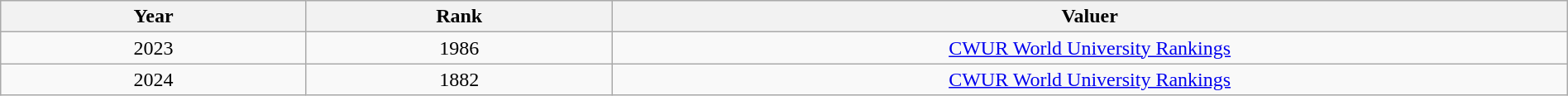<table class="wikitable sortable" width="100%">
<tr>
<th width="8%">Year</th>
<th width="8%">Rank</th>
<th width="25%">Valuer</th>
</tr>
<tr>
<td align="center">2023</td>
<td align="center">1986</td>
<td align="center"><a href='#'>CWUR World University Rankings</a></td>
</tr>
<tr>
<td align="center">2024</td>
<td align="center">1882</td>
<td align="center"><a href='#'>CWUR World University Rankings</a></td>
</tr>
</table>
